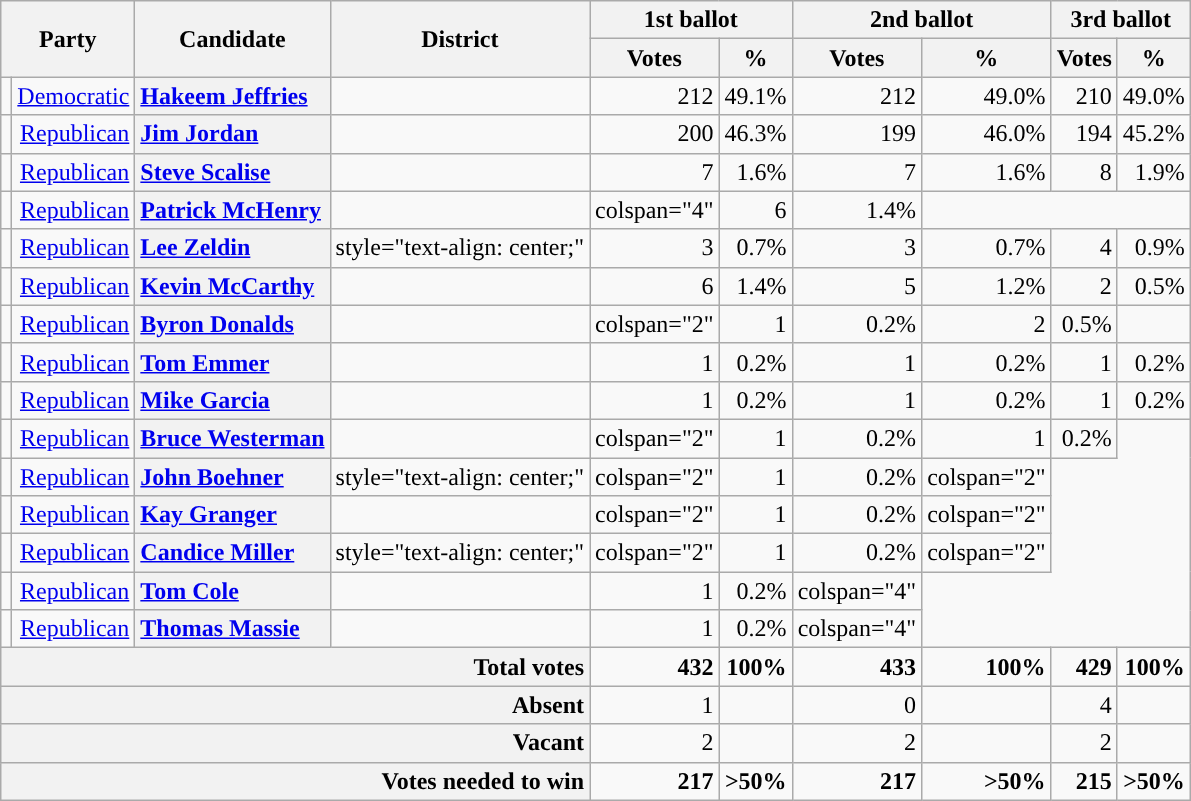<table class="wikitable plainrowheaders sortable" style="text-align: right;">
<tr>
<th colspan="2" rowspan="2" scope="col" class="unsortable">Party</th>
<th rowspan="2" scope="col" class="unsortable">Candidate</th>
<th rowspan="2" scope="col" class="unsortable">District</th>
<th colspan="2" scope="col">1st ballot<br></th>
<th colspan="2" scope="col">2nd ballot<br></th>
<th colspan="2" scope="col">3rd ballot<br></th>
</tr>
<tr>
<th scope="col" data-sort-type="number">Votes</th>
<th scope="col" class="unsortable">%</th>
<th scope="col" data-sort-type="number">Votes</th>
<th scope="col" class="unsortable">%</th>
<th scope="col" data-sort-type="number">Votes</th>
<th scope="col" class="unsortable">%</th>
</tr>
<tr>
<td style="background-color:"></td>
<td><a href='#'>Democratic</a></td>
<th scope="row" style="text-align: left;"><a href='#'>Hakeem Jeffries</a></th>
<td style="text-align: center;"></td>
<td>212</td>
<td>49.1%</td>
<td>212</td>
<td>49.0%</td>
<td>210</td>
<td>49.0%</td>
</tr>
<tr>
<td style="background-color:"></td>
<td><a href='#'>Republican</a></td>
<th scope="row" style="text-align: left;"><a href='#'>Jim Jordan</a></th>
<td style="text-align: center;"></td>
<td>200</td>
<td>46.3%</td>
<td>199</td>
<td>46.0%</td>
<td>194</td>
<td>45.2%</td>
</tr>
<tr>
<td style="background-color:"></td>
<td><a href='#'>Republican</a></td>
<th scope="row" style="text-align: left;"><a href='#'>Steve Scalise</a></th>
<td style="text-align: center;"></td>
<td>7</td>
<td>1.6%</td>
<td>7</td>
<td>1.6%</td>
<td>8</td>
<td>1.9%</td>
</tr>
<tr>
<td style="background-color:"></td>
<td><a href='#'>Republican</a></td>
<th scope="row" style="text-align: left;"><a href='#'>Patrick McHenry</a></th>
<td style="text-align: center;"></td>
<td>colspan="4" </td>
<td>6</td>
<td>1.4%</td>
</tr>
<tr>
<td style="background-color:"></td>
<td><a href='#'>Republican</a></td>
<th scope="row" style="text-align: left;"><a href='#'>Lee Zeldin</a></th>
<td>style="text-align: center;" </td>
<td>3</td>
<td>0.7%</td>
<td>3</td>
<td>0.7%</td>
<td>4</td>
<td>0.9%</td>
</tr>
<tr>
<td style="background-color:"></td>
<td><a href='#'>Republican</a></td>
<th scope="row" style="text-align: left;"><a href='#'>Kevin McCarthy</a></th>
<td style="text-align: center;"></td>
<td>6</td>
<td>1.4%</td>
<td>5</td>
<td>1.2%</td>
<td>2</td>
<td>0.5%</td>
</tr>
<tr>
<td style="background-color:"></td>
<td><a href='#'>Republican</a></td>
<th scope="row" style="text-align: left;"><a href='#'>Byron Donalds</a></th>
<td style="text-align: center;"></td>
<td>colspan="2" </td>
<td>1</td>
<td>0.2%</td>
<td>2</td>
<td>0.5%</td>
</tr>
<tr>
<td style="background-color:"></td>
<td><a href='#'>Republican</a></td>
<th scope="row" style="text-align: left;"><a href='#'>Tom Emmer</a></th>
<td style="text-align: center;"></td>
<td>1</td>
<td>0.2%</td>
<td>1</td>
<td>0.2%</td>
<td>1</td>
<td>0.2%</td>
</tr>
<tr>
<td style="background-color:"></td>
<td><a href='#'>Republican</a></td>
<th scope="row" style="text-align: left;"><a href='#'>Mike Garcia</a></th>
<td style="text-align: center;"></td>
<td>1</td>
<td>0.2%</td>
<td>1</td>
<td>0.2%</td>
<td>1</td>
<td>0.2%</td>
</tr>
<tr>
<td style="background-color:"></td>
<td><a href='#'>Republican</a></td>
<th scope="row" style="text-align: left;"><a href='#'>Bruce Westerman</a></th>
<td style="text-align: center;"></td>
<td>colspan="2" </td>
<td>1</td>
<td>0.2%</td>
<td>1</td>
<td>0.2%</td>
</tr>
<tr>
<td style="background-color:"></td>
<td><a href='#'>Republican</a></td>
<th scope="row" style="text-align: left;"><a href='#'>John Boehner</a></th>
<td>style="text-align: center;" </td>
<td>colspan="2" </td>
<td>1</td>
<td>0.2%</td>
<td>colspan="2" </td>
</tr>
<tr>
<td style="background-color:"></td>
<td><a href='#'>Republican</a></td>
<th scope="row" style="text-align: left;"><a href='#'>Kay Granger</a></th>
<td style="text-align: center;"></td>
<td>colspan="2" </td>
<td>1</td>
<td>0.2%</td>
<td>colspan="2" </td>
</tr>
<tr>
<td style="background-color:"></td>
<td><a href='#'>Republican</a></td>
<th scope="row" style="text-align: left;"><a href='#'>Candice Miller</a></th>
<td>style="text-align: center;" </td>
<td>colspan="2" </td>
<td>1</td>
<td>0.2%</td>
<td>colspan="2" </td>
</tr>
<tr>
<td style="background-color:"></td>
<td><a href='#'>Republican</a></td>
<th scope="row" style="text-align: left;"><a href='#'>Tom Cole</a></th>
<td style="text-align: center;"></td>
<td>1</td>
<td>0.2%</td>
<td>colspan="4" </td>
</tr>
<tr>
<td style="background-color:"></td>
<td><a href='#'>Republican</a></td>
<th scope="row" style="text-align: left;"><a href='#'>Thomas Massie</a></th>
<td style="text-align: center;"></td>
<td>1</td>
<td>0.2%</td>
<td>colspan="4" </td>
</tr>
<tr class="sortbottom">
<th colspan="4" scope="row" style="text-align: right;">Total votes</th>
<td><strong>432</strong></td>
<td><strong>100%</strong></td>
<td><strong>433</strong></td>
<td><strong>100%</strong></td>
<td><strong>429</strong></td>
<td><strong>100%</strong><br></td>
</tr>
<tr class="sortbottom">
<th colspan="4" scope="row" style="text-align: right;">Absent</th>
<td>1</td>
<td></td>
<td>0</td>
<td></td>
<td>4</td>
<td></td>
</tr>
<tr class="sortbottom">
<th colspan="4" scope="row" style="text-align: right;">Vacant</th>
<td>2</td>
<td></td>
<td>2</td>
<td></td>
<td>2</td>
<td></td>
</tr>
<tr class="sortbottom">
<th colspan="4" scope="row" style="text-align: right;">Votes needed to win</th>
<td><strong>217</strong></td>
<td><strong>>50%</strong></td>
<td><strong>217</strong></td>
<td><strong>>50%</strong></td>
<td><strong>215</strong></td>
<td><strong>>50%</strong></td>
</tr>
</table>
